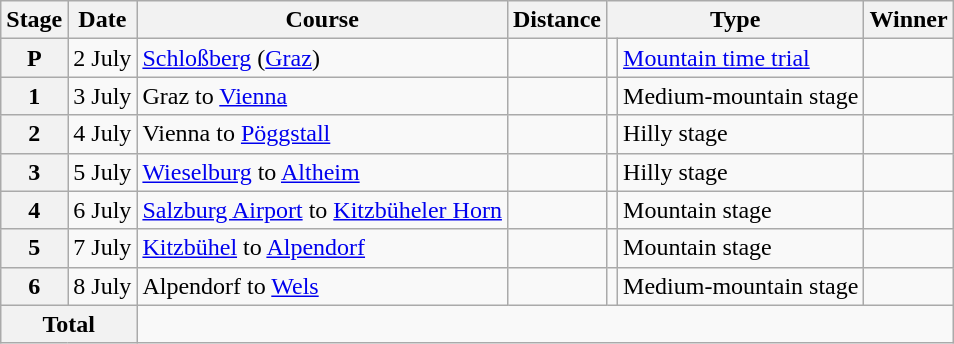<table class="wikitable">
<tr>
<th>Stage</th>
<th>Date</th>
<th>Course</th>
<th>Distance</th>
<th colspan="2">Type</th>
<th>Winner</th>
</tr>
<tr>
<th style="text-align:center">P</th>
<td align=right>2 July</td>
<td><a href='#'>Schloßberg</a> (<a href='#'>Graz</a>)</td>
<td style="text-align:right;"></td>
<td></td>
<td><a href='#'>Mountain time trial</a></td>
<td></td>
</tr>
<tr>
<th style="text-align:center">1</th>
<td align=right>3 July</td>
<td>Graz to <a href='#'>Vienna</a></td>
<td style="text-align:right;"></td>
<td></td>
<td>Medium-mountain stage</td>
<td></td>
</tr>
<tr>
<th style="text-align:center">2</th>
<td align=right>4 July</td>
<td>Vienna to <a href='#'>Pöggstall</a></td>
<td style="text-align:right;"></td>
<td></td>
<td>Hilly stage</td>
<td></td>
</tr>
<tr>
<th style="text-align:center">3</th>
<td align=right>5 July</td>
<td><a href='#'>Wieselburg</a> to <a href='#'>Altheim</a></td>
<td style="text-align:right;"></td>
<td></td>
<td>Hilly stage</td>
<td></td>
</tr>
<tr>
<th style="text-align:center">4</th>
<td align=right>6 July</td>
<td><a href='#'>Salzburg Airport</a> to <a href='#'>Kitzbüheler Horn</a></td>
<td style="text-align:right;"></td>
<td></td>
<td>Mountain stage</td>
<td></td>
</tr>
<tr>
<th style="text-align:center">5</th>
<td align=right>7 July</td>
<td><a href='#'>Kitzbühel</a> to <a href='#'>Alpendorf</a></td>
<td style="text-align:right;"></td>
<td></td>
<td>Mountain stage</td>
<td></td>
</tr>
<tr>
<th style="text-align:center">6</th>
<td align=right>8 July</td>
<td>Alpendorf to <a href='#'>Wels</a></td>
<td style="text-align:right;"></td>
<td></td>
<td>Medium-mountain stage</td>
<td></td>
</tr>
<tr>
<th colspan="2">Total</th>
<td colspan="6" style="text-align:center;"></td>
</tr>
</table>
